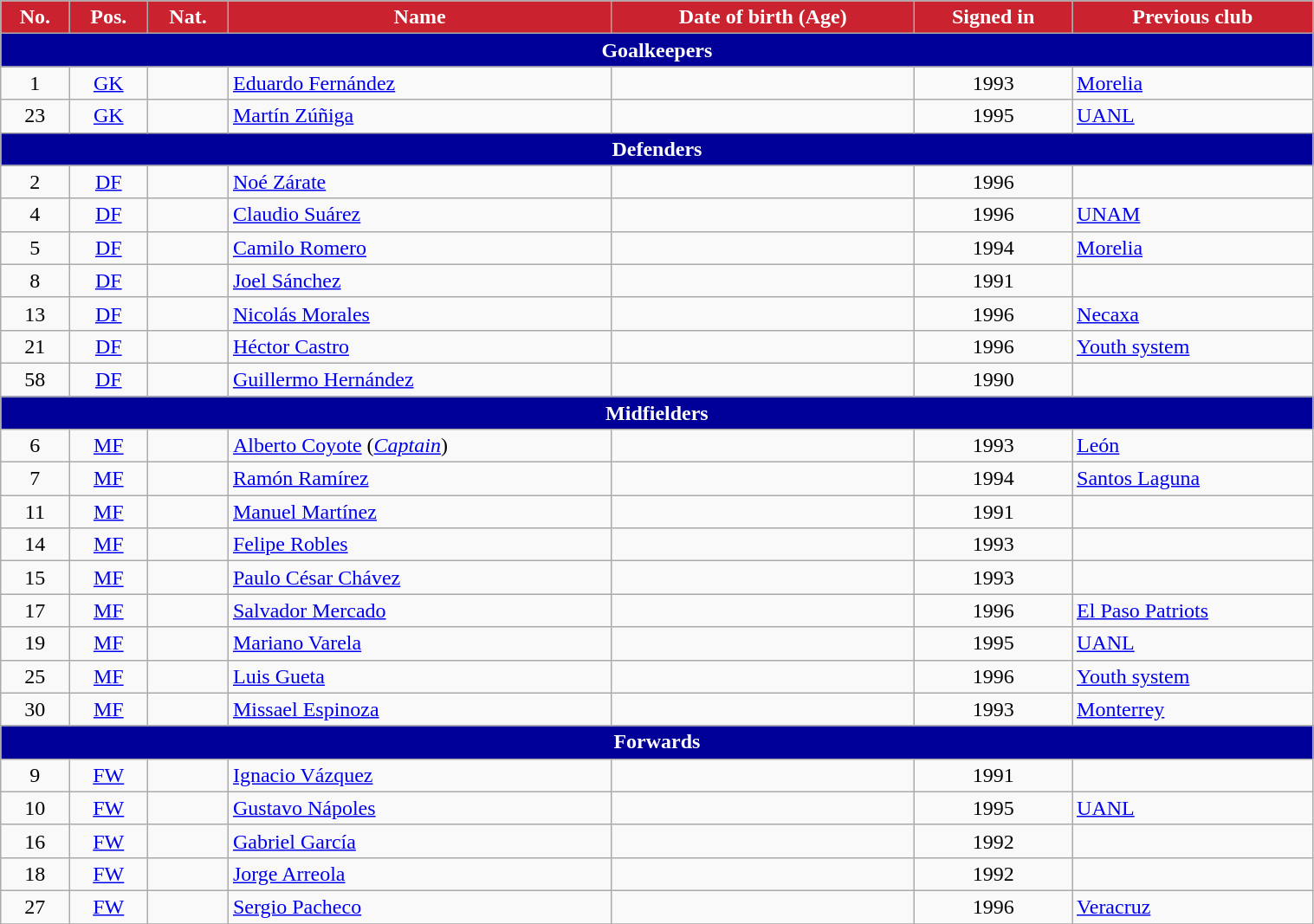<table class="wikitable" style="text-align:center; font-size:100%;width:80%;">
<tr>
<th style="background:#CA222F; color:white; text-align:center;">No.</th>
<th style="background:#CA222F; color:white; text-align:center;">Pos.</th>
<th style="background:#CA222F; color:white; text-align:center;">Nat.</th>
<th style="background:#CA222F; color:white; text-align:center;">Name</th>
<th style="background:#CA222F; color:white; text-align:center;">Date of birth (Age)</th>
<th style="background:#CA222F; color:white; text-align:center;">Signed in</th>
<th style="background:#CA222F; color:white; text-align:center;">Previous club</th>
</tr>
<tr>
<th colspan="7" style="background:#000099; color:white; text-align:center">Goalkeepers</th>
</tr>
<tr>
<td>1</td>
<td><a href='#'>GK</a></td>
<td></td>
<td align=left><a href='#'>Eduardo Fernández</a></td>
<td></td>
<td>1993</td>
<td align=left> <a href='#'>Morelia</a></td>
</tr>
<tr>
<td>23</td>
<td><a href='#'>GK</a></td>
<td></td>
<td align=left><a href='#'>Martín Zúñiga</a></td>
<td></td>
<td>1995</td>
<td align=left> <a href='#'>UANL</a></td>
</tr>
<tr>
<th colspan="7" style="background:#000099; color:white; text-align:center">Defenders</th>
</tr>
<tr>
<td>2</td>
<td><a href='#'>DF</a></td>
<td></td>
<td align=left><a href='#'>Noé Zárate</a></td>
<td></td>
<td>1996</td>
<td align=left></td>
</tr>
<tr>
<td>4</td>
<td><a href='#'>DF</a></td>
<td></td>
<td align=left><a href='#'>Claudio Suárez</a></td>
<td></td>
<td>1996</td>
<td align=left> <a href='#'>UNAM</a></td>
</tr>
<tr>
<td>5</td>
<td><a href='#'>DF</a></td>
<td></td>
<td align=left><a href='#'>Camilo Romero</a></td>
<td></td>
<td>1994</td>
<td align=left> <a href='#'>Morelia</a></td>
</tr>
<tr>
<td>8</td>
<td><a href='#'>DF</a></td>
<td></td>
<td align=left><a href='#'>Joel Sánchez</a></td>
<td></td>
<td>1991</td>
<td></td>
</tr>
<tr>
<td>13</td>
<td><a href='#'>DF</a></td>
<td></td>
<td align=left><a href='#'>Nicolás Morales</a></td>
<td></td>
<td>1996</td>
<td align=left> <a href='#'>Necaxa</a></td>
</tr>
<tr>
<td>21</td>
<td><a href='#'>DF</a></td>
<td></td>
<td align=left><a href='#'>Héctor Castro</a></td>
<td></td>
<td>1996</td>
<td align=left> <a href='#'>Youth system</a></td>
</tr>
<tr>
<td>58</td>
<td><a href='#'>DF</a></td>
<td></td>
<td align=left><a href='#'>Guillermo Hernández</a></td>
<td></td>
<td>1990</td>
<td></td>
</tr>
<tr>
<th colspan="7" style="background:#000099; color:white; text-align:center">Midfielders</th>
</tr>
<tr>
<td>6</td>
<td><a href='#'>MF</a></td>
<td></td>
<td align=left><a href='#'>Alberto Coyote</a> (<em><a href='#'>Captain</a></em>)</td>
<td></td>
<td>1993</td>
<td align=left> <a href='#'>León</a></td>
</tr>
<tr>
<td>7</td>
<td><a href='#'>MF</a></td>
<td></td>
<td align=left><a href='#'>Ramón Ramírez</a></td>
<td></td>
<td>1994</td>
<td align=left> <a href='#'>Santos Laguna</a></td>
</tr>
<tr>
<td>11</td>
<td><a href='#'>MF</a></td>
<td></td>
<td align=left><a href='#'>Manuel Martínez</a></td>
<td></td>
<td>1991</td>
<td></td>
</tr>
<tr>
<td>14</td>
<td><a href='#'>MF</a></td>
<td></td>
<td align=left><a href='#'>Felipe Robles</a></td>
<td></td>
<td>1993</td>
<td></td>
</tr>
<tr>
<td>15</td>
<td><a href='#'>MF</a></td>
<td></td>
<td align=left><a href='#'>Paulo César Chávez</a></td>
<td></td>
<td>1993</td>
<td></td>
</tr>
<tr>
<td>17</td>
<td><a href='#'>MF</a></td>
<td></td>
<td align=left><a href='#'>Salvador Mercado</a></td>
<td></td>
<td>1996</td>
<td align=left> <a href='#'>El Paso Patriots</a></td>
</tr>
<tr>
<td>19</td>
<td><a href='#'>MF</a></td>
<td></td>
<td align=left><a href='#'>Mariano Varela</a></td>
<td></td>
<td>1995</td>
<td align=left> <a href='#'>UANL</a></td>
</tr>
<tr>
<td>25</td>
<td><a href='#'>MF</a></td>
<td></td>
<td align=left><a href='#'>Luis Gueta</a></td>
<td></td>
<td>1996</td>
<td align=left> <a href='#'>Youth system</a></td>
</tr>
<tr>
<td>30</td>
<td><a href='#'>MF</a></td>
<td></td>
<td align=left><a href='#'>Missael Espinoza</a></td>
<td></td>
<td>1993</td>
<td align=left> <a href='#'>Monterrey</a></td>
</tr>
<tr>
<th colspan="7" style="background:#000099; color:white; text-align:center">Forwards</th>
</tr>
<tr>
<td>9</td>
<td><a href='#'>FW</a></td>
<td></td>
<td align=left><a href='#'>Ignacio Vázquez</a></td>
<td></td>
<td>1991</td>
<td align=left></td>
</tr>
<tr>
<td>10</td>
<td><a href='#'>FW</a></td>
<td></td>
<td align=left><a href='#'>Gustavo Nápoles</a></td>
<td></td>
<td>1995</td>
<td align=left> <a href='#'>UANL</a></td>
</tr>
<tr>
<td>16</td>
<td><a href='#'>FW</a></td>
<td></td>
<td align=left><a href='#'>Gabriel García</a></td>
<td></td>
<td>1992</td>
<td></td>
</tr>
<tr>
<td>18</td>
<td><a href='#'>FW</a></td>
<td></td>
<td align=left><a href='#'>Jorge Arreola</a></td>
<td></td>
<td>1992</td>
<td></td>
</tr>
<tr>
<td>27</td>
<td><a href='#'>FW</a></td>
<td></td>
<td align=left><a href='#'>Sergio Pacheco</a></td>
<td></td>
<td>1996</td>
<td align=left> <a href='#'>Veracruz</a></td>
</tr>
<tr>
</tr>
</table>
